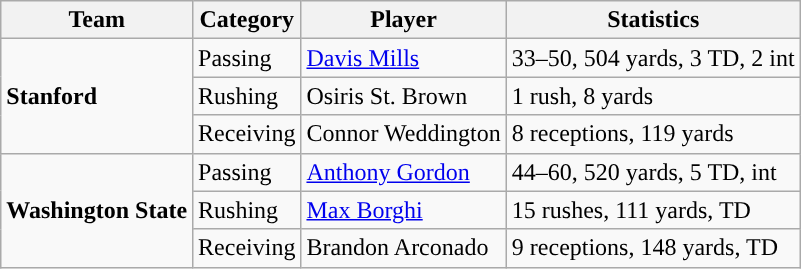<table class="wikitable" style="float: right;">
<tr>
<th>Team</th>
<th>Category</th>
<th>Player</th>
<th>Statistics</th>
</tr>
<tr>
<td rowspan=3><strong>Stanford</strong></td>
<td>Passing</td>
<td><a href='#'>Davis Mills</a></td>
<td>33–50, 504 yards, 3 TD, 2 int</td>
</tr>
<tr>
<td>Rushing</td>
<td>Osiris St. Brown</td>
<td>1 rush, 8 yards</td>
</tr>
<tr>
<td>Receiving</td>
<td>Connor Weddington</td>
<td>8 receptions, 119 yards</td>
</tr>
<tr>
<td rowspan=3><strong>Washington State</strong></td>
<td>Passing</td>
<td><a href='#'>Anthony Gordon</a></td>
<td>44–60, 520 yards, 5 TD, int</td>
</tr>
<tr>
<td>Rushing</td>
<td><a href='#'>Max Borghi</a></td>
<td>15 rushes, 111 yards, TD</td>
</tr>
<tr>
<td>Receiving</td>
<td>Brandon Arconado</td>
<td>9 receptions, 148 yards, TD</td>
</tr>
</table>
